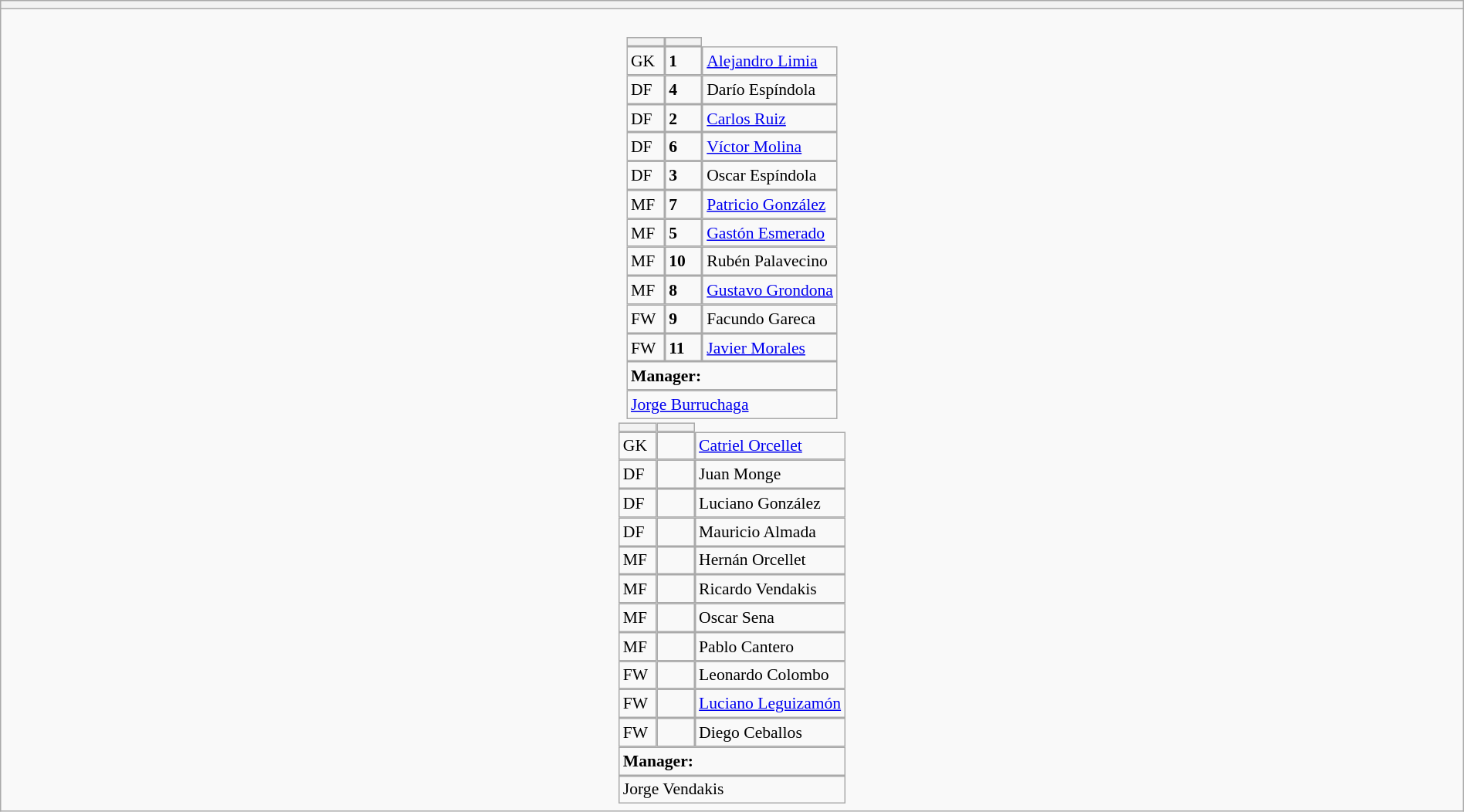<table style="width:100%" class="wikitable collapsible collapsed">
<tr>
<th></th>
</tr>
<tr>
<td><br>






<table style="font-size:90%; margin:0.2em auto;" cellspacing="0" cellpadding="0">
<tr>
<th width="25"></th>
<th width="25"></th>
</tr>
<tr>
<td>GK</td>
<td><strong>1</strong></td>
<td><a href='#'>Alejandro Limia</a></td>
</tr>
<tr>
<td>DF</td>
<td><strong>4</strong></td>
<td>Darío Espíndola</td>
</tr>
<tr>
<td>DF</td>
<td><strong>2</strong></td>
<td><a href='#'>Carlos Ruiz</a></td>
</tr>
<tr>
<td>DF</td>
<td><strong>6</strong></td>
<td><a href='#'>Víctor Molina</a></td>
</tr>
<tr>
<td>DF</td>
<td><strong>3</strong></td>
<td>Oscar Espíndola</td>
</tr>
<tr>
<td>MF</td>
<td><strong>7</strong></td>
<td><a href='#'>Patricio González</a></td>
</tr>
<tr>
<td>MF</td>
<td><strong>5</strong></td>
<td><a href='#'>Gastón Esmerado</a></td>
</tr>
<tr>
<td>MF</td>
<td><strong>10</strong></td>
<td>Rubén Palavecino</td>
</tr>
<tr>
<td>MF</td>
<td><strong>8</strong></td>
<td><a href='#'>Gustavo Grondona</a></td>
</tr>
<tr>
<td>FW</td>
<td><strong>9</strong></td>
<td>Facundo Gareca</td>
</tr>
<tr>
<td>FW</td>
<td><strong>11</strong></td>
<td><a href='#'>Javier Morales</a></td>
</tr>
<tr>
</tr>
<tr>
<td colspan=3><strong>Manager:</strong></td>
</tr>
<tr>
<td colspan=4> <a href='#'>Jorge Burruchaga</a></td>
</tr>
</table>
<table cellspacing="0" cellpadding="0" style="font-size:90%; margin:0.2em auto;">
<tr>
<th width="25"></th>
<th width="25"></th>
</tr>
<tr>
<td>GK</td>
<td><strong> </strong></td>
<td><a href='#'>Catriel Orcellet</a></td>
</tr>
<tr>
<td>DF</td>
<td><strong> </strong></td>
<td>Juan Monge</td>
</tr>
<tr>
<td>DF</td>
<td><strong> </strong></td>
<td>Luciano González</td>
</tr>
<tr>
<td>DF</td>
<td><strong> </strong></td>
<td>Mauricio Almada</td>
</tr>
<tr>
<td>MF</td>
<td><strong> </strong></td>
<td>Hernán Orcellet</td>
</tr>
<tr>
<td>MF</td>
<td><strong> </strong></td>
<td>Ricardo Vendakis</td>
</tr>
<tr>
<td>MF</td>
<td><strong> </strong></td>
<td>Oscar Sena</td>
</tr>
<tr>
<td>MF</td>
<td><strong> </strong></td>
<td>Pablo Cantero</td>
</tr>
<tr>
<td>FW</td>
<td><strong> </strong></td>
<td>Leonardo Colombo</td>
</tr>
<tr>
<td>FW</td>
<td><strong> </strong></td>
<td><a href='#'>Luciano Leguizamón</a></td>
</tr>
<tr>
<td>FW</td>
<td><strong> </strong></td>
<td>Diego Ceballos</td>
</tr>
<tr>
</tr>
<tr>
<td colspan=3><strong>Manager:</strong></td>
</tr>
<tr>
<td colspan=4> Jorge Vendakis</td>
</tr>
</table>
</td>
</tr>
</table>
